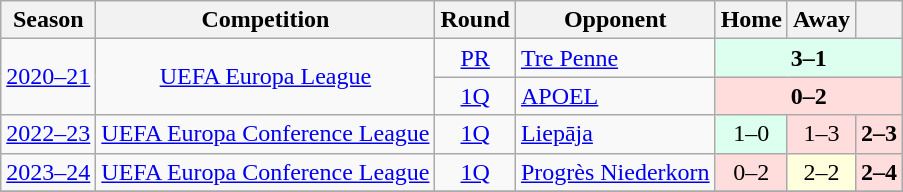<table class="wikitable" style="text-align:center">
<tr>
<th>Season</th>
<th>Competition</th>
<th>Round</th>
<th>Opponent</th>
<th>Home</th>
<th>Away</th>
<th></th>
</tr>
<tr>
<td rowspan="2"><a href='#'>2020–21</a></td>
<td rowspan="2"><a href='#'>UEFA Europa League</a></td>
<td><a href='#'>PR</a></td>
<td align="left"> <a href='#'>Tre Penne</a></td>
<td bgcolor="#DDFFF" colspan="3"><strong>3–1</strong></td>
</tr>
<tr>
<td><a href='#'>1Q</a></td>
<td align="left"> <a href='#'>APOEL</a></td>
<td bgcolor="#FFDDDD" colspan="3"><strong>0–2</strong> </td>
</tr>
<tr>
<td><a href='#'>2022–23</a></td>
<td><a href='#'>UEFA Europa Conference League</a></td>
<td><a href='#'>1Q</a></td>
<td align="left"> <a href='#'>Liepāja</a></td>
<td bgcolor="#DDFFF">1–0</td>
<td style="text-align:center; background:#FFDDDD">1–3</td>
<td style="text-align:center; background:#FFDDDD"><strong>2–3</strong></td>
</tr>
<tr>
<td><a href='#'>2023–24</a></td>
<td><a href='#'>UEFA Europa Conference League</a></td>
<td><a href='#'>1Q</a></td>
<td align="left"> <a href='#'>Progrès Niederkorn</a></td>
<td style="text-align:center; background:#FFDDDD">0–2</td>
<td style="text-align:center; background:#ffd">2–2</td>
<td style="text-align:center; background:#FFDDDD"><strong>2–4</strong></td>
</tr>
<tr>
</tr>
</table>
